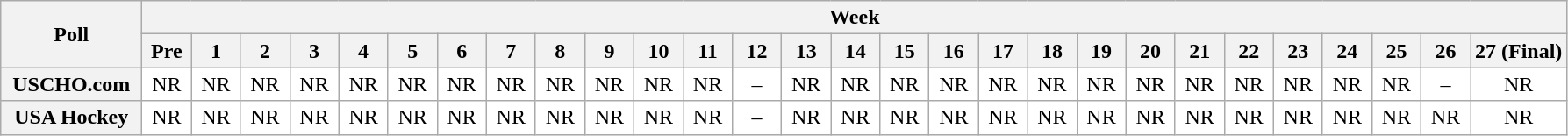<table class="wikitable" style="white-space:nowrap;">
<tr>
<th scope="col" width="100" rowspan="2">Poll</th>
<th colspan="28">Week</th>
</tr>
<tr>
<th scope="col" width="30">Pre</th>
<th scope="col" width="30">1</th>
<th scope="col" width="30">2</th>
<th scope="col" width="30">3</th>
<th scope="col" width="30">4</th>
<th scope="col" width="30">5</th>
<th scope="col" width="30">6</th>
<th scope="col" width="30">7</th>
<th scope="col" width="30">8</th>
<th scope="col" width="30">9</th>
<th scope="col" width="30">10</th>
<th scope="col" width="30">11</th>
<th scope="col" width="30">12</th>
<th scope="col" width="30">13</th>
<th scope="col" width="30">14</th>
<th scope="col" width="30">15</th>
<th scope="col" width="30">16</th>
<th scope="col" width="30">17</th>
<th scope="col" width="30">18</th>
<th scope="col" width="30">19</th>
<th scope="col" width="30">20</th>
<th scope="col" width="30">21</th>
<th scope="col" width="30">22</th>
<th scope="col" width="30">23</th>
<th scope="col" width="30">24</th>
<th scope="col" width="30">25</th>
<th scope="col" width="30">26</th>
<th scope="col" width="30">27 (Final)</th>
</tr>
<tr style="text-align:center;">
<th>USCHO.com</th>
<td bgcolor=FFFFFF>NR</td>
<td bgcolor=FFFFFF>NR</td>
<td bgcolor=FFFFFF>NR</td>
<td bgcolor=FFFFFF>NR</td>
<td bgcolor=FFFFFF>NR</td>
<td bgcolor=FFFFFF>NR</td>
<td bgcolor=FFFFFF>NR</td>
<td bgcolor=FFFFFF>NR</td>
<td bgcolor=FFFFFF>NR</td>
<td bgcolor=FFFFFF>NR</td>
<td bgcolor=FFFFFF>NR</td>
<td bgcolor=FFFFFF>NR</td>
<td bgcolor=FFFFFF>–</td>
<td bgcolor=FFFFFF>NR</td>
<td bgcolor=FFFFFF>NR</td>
<td bgcolor=FFFFFF>NR</td>
<td bgcolor=FFFFFF>NR</td>
<td bgcolor=FFFFFF>NR</td>
<td bgcolor=FFFFFF>NR</td>
<td bgcolor=FFFFFF>NR</td>
<td bgcolor=FFFFFF>NR</td>
<td bgcolor=FFFFFF>NR</td>
<td bgcolor=FFFFFF>NR</td>
<td bgcolor=FFFFFF>NR</td>
<td bgcolor=FFFFFF>NR</td>
<td bgcolor=FFFFFF>NR</td>
<td bgcolor=FFFFFF>–</td>
<td bgcolor=FFFFFF>NR</td>
</tr>
<tr style="text-align:center;">
<th>USA Hockey</th>
<td bgcolor=FFFFFF>NR</td>
<td bgcolor=FFFFFF>NR</td>
<td bgcolor=FFFFFF>NR</td>
<td bgcolor=FFFFFF>NR</td>
<td bgcolor=FFFFFF>NR</td>
<td bgcolor=FFFFFF>NR</td>
<td bgcolor=FFFFFF>NR</td>
<td bgcolor=FFFFFF>NR</td>
<td bgcolor=FFFFFF>NR</td>
<td bgcolor=FFFFFF>NR</td>
<td bgcolor=FFFFFF>NR</td>
<td bgcolor=FFFFFF>NR</td>
<td bgcolor=FFFFFF>–</td>
<td bgcolor=FFFFFF>NR</td>
<td bgcolor=FFFFFF>NR</td>
<td bgcolor=FFFFFF>NR</td>
<td bgcolor=FFFFFF>NR</td>
<td bgcolor=FFFFFF>NR</td>
<td bgcolor=FFFFFF>NR</td>
<td bgcolor=FFFFFF>NR</td>
<td bgcolor=FFFFFF>NR</td>
<td bgcolor=FFFFFF>NR</td>
<td bgcolor=FFFFFF>NR</td>
<td bgcolor=FFFFFF>NR</td>
<td bgcolor=FFFFFF>NR</td>
<td bgcolor=FFFFFF>NR</td>
<td bgcolor=FFFFFF>NR</td>
<td bgcolor=FFFFFF>NR</td>
</tr>
</table>
